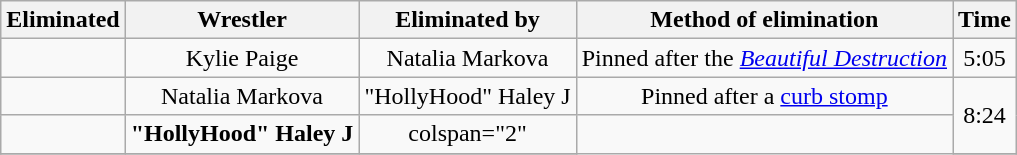<table class="wikitable sortable" style="text-align:center;">
<tr>
<th>Eliminated</th>
<th>Wrestler</th>
<th>Eliminated by</th>
<th>Method of elimination</th>
<th>Time</th>
</tr>
<tr>
<td></td>
<td>Kylie Paige</td>
<td>Natalia Markova</td>
<td>Pinned after the <em><a href='#'>Beautiful Destruction</a></em></td>
<td>5:05</td>
</tr>
<tr>
<td></td>
<td>Natalia Markova</td>
<td>"HollyHood" Haley J</td>
<td>Pinned after a <a href='#'>curb stomp</a></td>
<td rowspan=2>8:24</td>
</tr>
<tr>
<td><strong></strong></td>
<td><strong>"HollyHood" Haley J</strong></td>
<td>colspan="2" </td>
</tr>
<tr>
</tr>
</table>
